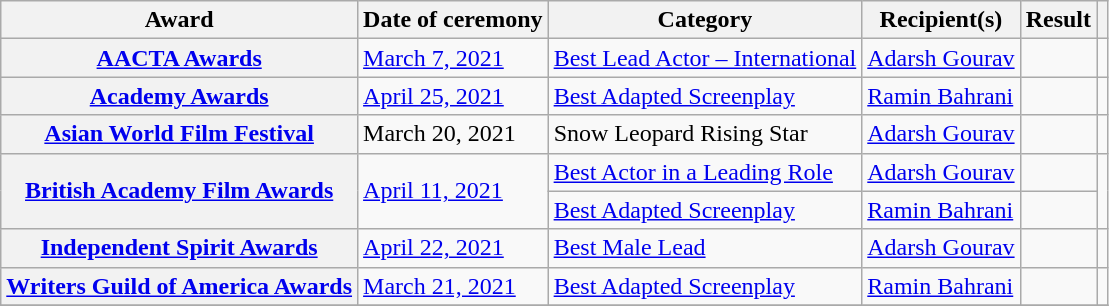<table class="wikitable sortable plainrowheaders">
<tr>
<th scope="col">Award</th>
<th scope="col">Date of ceremony</th>
<th scope="col">Category</th>
<th scope="col">Recipient(s)</th>
<th scope="col">Result</th>
<th class="unsortable" scope="col"></th>
</tr>
<tr>
<th scope="row"><a href='#'>AACTA Awards</a></th>
<td><a href='#'>March 7, 2021</a></td>
<td><a href='#'>Best Lead Actor – International</a></td>
<td><a href='#'>Adarsh Gourav</a></td>
<td></td>
<td align=center></td>
</tr>
<tr>
<th scope="row"><a href='#'>Academy Awards</a></th>
<td><a href='#'>April 25, 2021</a></td>
<td><a href='#'>Best Adapted Screenplay</a></td>
<td><a href='#'>Ramin Bahrani</a></td>
<td></td>
<td align=center></td>
</tr>
<tr>
<th scope="row"><a href='#'>Asian World Film Festival</a></th>
<td>March 20, 2021</td>
<td>Snow Leopard Rising Star</td>
<td><a href='#'>Adarsh Gourav</a></td>
<td></td>
<td align=center></td>
</tr>
<tr>
<th rowspan="2" scope="row"><a href='#'>British Academy Film Awards</a></th>
<td rowspan="2"><a href='#'>April 11, 2021</a></td>
<td><a href='#'>Best Actor in a Leading Role</a></td>
<td><a href='#'>Adarsh Gourav</a></td>
<td></td>
<td align=center rowspan="2"></td>
</tr>
<tr>
<td><a href='#'>Best Adapted Screenplay</a></td>
<td><a href='#'>Ramin Bahrani</a></td>
<td></td>
</tr>
<tr>
<th scope="row"><a href='#'>Independent Spirit Awards</a></th>
<td><a href='#'>April 22, 2021</a></td>
<td><a href='#'>Best Male Lead</a></td>
<td><a href='#'>Adarsh Gourav</a></td>
<td></td>
<td align=center></td>
</tr>
<tr>
<th scope="row"><a href='#'>Writers Guild of America Awards</a></th>
<td><a href='#'>March 21, 2021</a></td>
<td><a href='#'>Best Adapted Screenplay</a></td>
<td><a href='#'>Ramin Bahrani</a></td>
<td></td>
<td align=center></td>
</tr>
<tr>
</tr>
</table>
